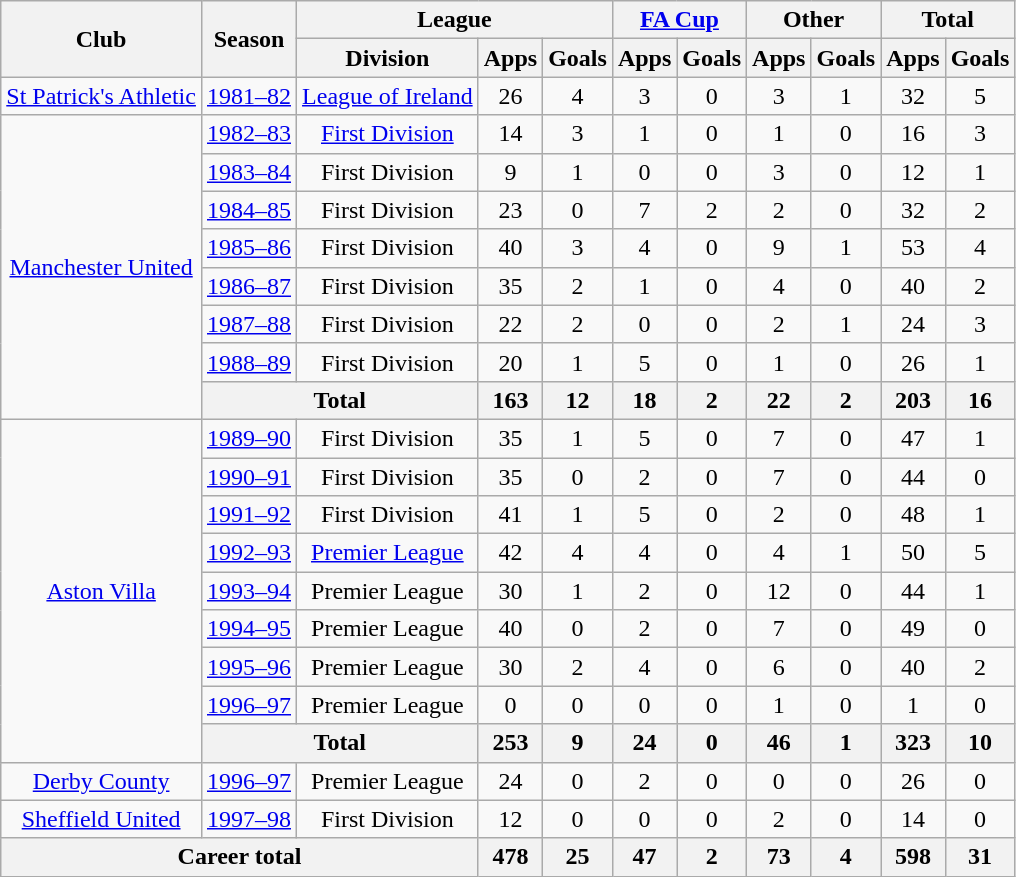<table class="wikitable" style="text-align:center">
<tr>
<th rowspan="2">Club</th>
<th rowspan="2">Season</th>
<th colspan="3">League</th>
<th colspan="2"><a href='#'>FA Cup</a></th>
<th colspan="2">Other</th>
<th colspan="2">Total</th>
</tr>
<tr>
<th>Division</th>
<th>Apps</th>
<th>Goals</th>
<th>Apps</th>
<th>Goals</th>
<th>Apps</th>
<th>Goals</th>
<th>Apps</th>
<th>Goals</th>
</tr>
<tr>
<td><a href='#'>St Patrick's Athletic</a></td>
<td><a href='#'>1981–82</a></td>
<td><a href='#'>League of Ireland</a></td>
<td>26</td>
<td>4</td>
<td>3</td>
<td>0</td>
<td>3</td>
<td>1</td>
<td>32</td>
<td>5</td>
</tr>
<tr>
<td rowspan="8"><a href='#'>Manchester United</a></td>
<td><a href='#'>1982–83</a></td>
<td><a href='#'>First Division</a></td>
<td>14</td>
<td>3</td>
<td>1</td>
<td>0</td>
<td>1</td>
<td>0</td>
<td>16</td>
<td>3</td>
</tr>
<tr>
<td><a href='#'>1983–84</a></td>
<td>First Division</td>
<td>9</td>
<td>1</td>
<td>0</td>
<td>0</td>
<td>3</td>
<td>0</td>
<td>12</td>
<td>1</td>
</tr>
<tr>
<td><a href='#'>1984–85</a></td>
<td>First Division</td>
<td>23</td>
<td>0</td>
<td>7</td>
<td>2</td>
<td>2</td>
<td>0</td>
<td>32</td>
<td>2</td>
</tr>
<tr>
<td><a href='#'>1985–86</a></td>
<td>First Division</td>
<td>40</td>
<td>3</td>
<td>4</td>
<td>0</td>
<td>9</td>
<td>1</td>
<td>53</td>
<td>4</td>
</tr>
<tr>
<td><a href='#'>1986–87</a></td>
<td>First Division</td>
<td>35</td>
<td>2</td>
<td>1</td>
<td>0</td>
<td>4</td>
<td>0</td>
<td>40</td>
<td>2</td>
</tr>
<tr>
<td><a href='#'>1987–88</a></td>
<td>First Division</td>
<td>22</td>
<td>2</td>
<td>0</td>
<td>0</td>
<td>2</td>
<td>1</td>
<td>24</td>
<td>3</td>
</tr>
<tr>
<td><a href='#'>1988–89</a></td>
<td>First Division</td>
<td>20</td>
<td>1</td>
<td>5</td>
<td>0</td>
<td>1</td>
<td>0</td>
<td>26</td>
<td>1</td>
</tr>
<tr>
<th colspan="2">Total</th>
<th>163</th>
<th>12</th>
<th>18</th>
<th>2</th>
<th>22</th>
<th>2</th>
<th>203</th>
<th>16</th>
</tr>
<tr>
<td rowspan="9"><a href='#'>Aston Villa</a></td>
<td><a href='#'>1989–90</a></td>
<td>First Division</td>
<td>35</td>
<td>1</td>
<td>5</td>
<td>0</td>
<td>7</td>
<td>0</td>
<td>47</td>
<td>1</td>
</tr>
<tr>
<td><a href='#'>1990–91</a></td>
<td>First Division</td>
<td>35</td>
<td>0</td>
<td>2</td>
<td>0</td>
<td>7</td>
<td>0</td>
<td>44</td>
<td>0</td>
</tr>
<tr>
<td><a href='#'>1991–92</a></td>
<td>First Division</td>
<td>41</td>
<td>1</td>
<td>5</td>
<td>0</td>
<td>2</td>
<td>0</td>
<td>48</td>
<td>1</td>
</tr>
<tr>
<td><a href='#'>1992–93</a></td>
<td><a href='#'>Premier League</a></td>
<td>42</td>
<td>4</td>
<td>4</td>
<td>0</td>
<td>4</td>
<td>1</td>
<td>50</td>
<td>5</td>
</tr>
<tr>
<td><a href='#'>1993–94</a></td>
<td>Premier League</td>
<td>30</td>
<td>1</td>
<td>2</td>
<td>0</td>
<td>12</td>
<td>0</td>
<td>44</td>
<td>1</td>
</tr>
<tr>
<td><a href='#'>1994–95</a></td>
<td>Premier League</td>
<td>40</td>
<td>0</td>
<td>2</td>
<td>0</td>
<td>7</td>
<td>0</td>
<td>49</td>
<td>0</td>
</tr>
<tr>
<td><a href='#'>1995–96</a></td>
<td>Premier League</td>
<td>30</td>
<td>2</td>
<td>4</td>
<td>0</td>
<td>6</td>
<td>0</td>
<td>40</td>
<td>2</td>
</tr>
<tr>
<td><a href='#'>1996–97</a></td>
<td>Premier League</td>
<td>0</td>
<td>0</td>
<td>0</td>
<td>0</td>
<td>1</td>
<td>0</td>
<td>1</td>
<td>0</td>
</tr>
<tr>
<th colspan="2">Total</th>
<th>253</th>
<th>9</th>
<th>24</th>
<th>0</th>
<th>46</th>
<th>1</th>
<th>323</th>
<th>10</th>
</tr>
<tr>
<td><a href='#'>Derby County</a></td>
<td><a href='#'>1996–97</a></td>
<td>Premier League</td>
<td>24</td>
<td>0</td>
<td>2</td>
<td>0</td>
<td>0</td>
<td>0</td>
<td>26</td>
<td>0</td>
</tr>
<tr>
<td><a href='#'>Sheffield United</a></td>
<td><a href='#'>1997–98</a></td>
<td>First Division</td>
<td>12</td>
<td>0</td>
<td>0</td>
<td>0</td>
<td>2</td>
<td>0</td>
<td>14</td>
<td>0</td>
</tr>
<tr>
<th colspan="3">Career total</th>
<th>478</th>
<th>25</th>
<th>47</th>
<th>2</th>
<th>73</th>
<th>4</th>
<th>598</th>
<th>31</th>
</tr>
</table>
